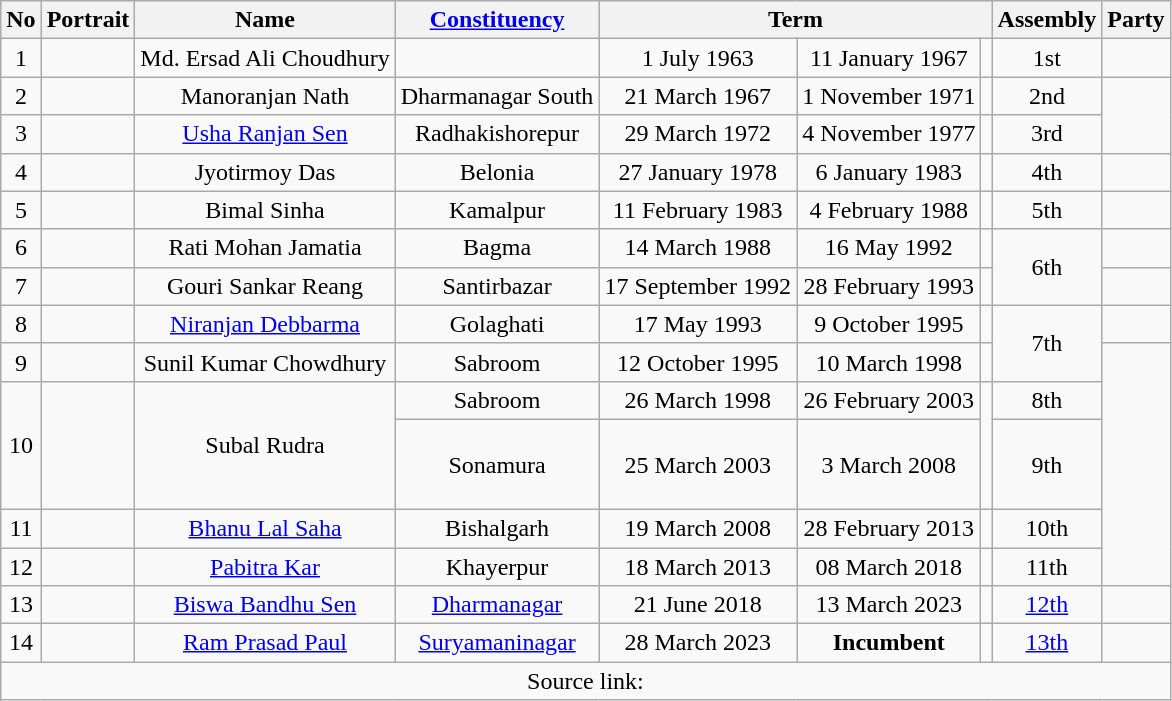<table class="wikitable" style="text-align:center">
<tr>
<th>No</th>
<th>Portrait</th>
<th>Name</th>
<th><a href='#'>Constituency</a></th>
<th colspan="3">Term</th>
<th>Assembly</th>
<th colspan="2">Party</th>
</tr>
<tr>
<td>1</td>
<td></td>
<td>Md. Ersad Ali Choudhury</td>
<td></td>
<td>1 July 1963</td>
<td>11 January 1967</td>
<td></td>
<td>1st</td>
<td></td>
</tr>
<tr>
<td>2</td>
<td></td>
<td>Manoranjan Nath</td>
<td>Dharmanagar South</td>
<td>21 March 1967</td>
<td>1 November 1971</td>
<td></td>
<td>2nd</td>
</tr>
<tr>
<td>3</td>
<td></td>
<td><a href='#'>Usha Ranjan Sen</a></td>
<td>Radhakishorepur</td>
<td>29 March 1972</td>
<td>4 November 1977</td>
<td></td>
<td>3rd</td>
</tr>
<tr>
<td>4</td>
<td></td>
<td>Jyotirmoy Das</td>
<td>Belonia</td>
<td>27 January 1978</td>
<td>6 January 1983</td>
<td></td>
<td>4th</td>
<td></td>
</tr>
<tr>
<td>5</td>
<td></td>
<td>Bimal Sinha</td>
<td>Kamalpur</td>
<td>11 February 1983</td>
<td>4 February 1988</td>
<td></td>
<td>5th</td>
</tr>
<tr>
<td>6</td>
<td></td>
<td>Rati Mohan Jamatia</td>
<td>Bagma</td>
<td>14 March 1988</td>
<td>16 May 1992</td>
<td></td>
<td rowspan=2>6th</td>
<td></td>
</tr>
<tr>
<td>7</td>
<td></td>
<td>Gouri Sankar Reang</td>
<td>Santirbazar</td>
<td>17 September 1992</td>
<td>28 February 1993</td>
<td></td>
</tr>
<tr>
<td>8</td>
<td></td>
<td><a href='#'>Niranjan Debbarma</a></td>
<td>Golaghati</td>
<td>17 May 1993</td>
<td>9 October 1995</td>
<td></td>
<td rowspan=2>7th</td>
<td></td>
</tr>
<tr>
<td>9</td>
<td></td>
<td>Sunil Kumar Chowdhury</td>
<td>Sabroom</td>
<td>12 October 1995</td>
<td>10 March 1998</td>
<td></td>
</tr>
<tr>
<td rowspan=2>10</td>
<td rowspan=2></td>
<td rowspan=2>Subal Rudra</td>
<td>Sabroom</td>
<td>26 March 1998</td>
<td>26 February 2003</td>
<td rowspan=2></td>
<td>8th</td>
</tr>
<tr style="text-align:center; height:60px;">
<td>Sonamura</td>
<td>25 March 2003</td>
<td>3 March 2008</td>
<td>9th</td>
</tr>
<tr>
<td>11</td>
<td></td>
<td><a href='#'>Bhanu Lal Saha</a></td>
<td>Bishalgarh</td>
<td>19 March 2008</td>
<td>28 February 2013</td>
<td></td>
<td>10th</td>
</tr>
<tr>
<td>12</td>
<td></td>
<td><a href='#'>Pabitra Kar</a></td>
<td>Khayerpur</td>
<td>18 March 2013</td>
<td>08 March 2018</td>
<td></td>
<td>11th</td>
</tr>
<tr>
<td>13</td>
<td></td>
<td><a href='#'>Biswa Bandhu Sen</a></td>
<td><a href='#'>Dharmanagar</a></td>
<td>21 June 2018</td>
<td>13 March 2023</td>
<td></td>
<td><a href='#'>12th</a></td>
<td></td>
</tr>
<tr>
<td>14</td>
<td></td>
<td><a href='#'>Ram Prasad Paul</a></td>
<td><a href='#'>Suryamaninagar</a></td>
<td>28 March 2023</td>
<td><strong>Incumbent</strong></td>
<td></td>
<td><a href='#'>13th</a></td>
</tr>
<tr>
<td colspan=11>Source link:</td>
</tr>
</table>
